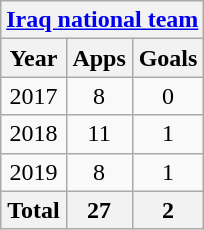<table class="wikitable" style="text-align:center">
<tr>
<th colspan=5><a href='#'>Iraq national team</a></th>
</tr>
<tr>
<th>Year</th>
<th>Apps</th>
<th>Goals</th>
</tr>
<tr>
<td>2017</td>
<td>8</td>
<td>0</td>
</tr>
<tr>
<td>2018</td>
<td>11</td>
<td>1</td>
</tr>
<tr>
<td>2019</td>
<td>8</td>
<td>1</td>
</tr>
<tr>
<th>Total</th>
<th>27</th>
<th>2</th>
</tr>
</table>
